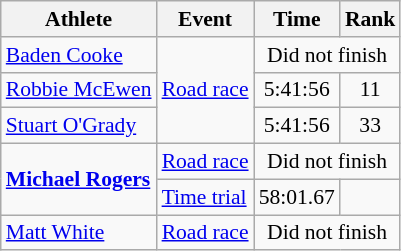<table class=wikitable style="font-size:90%">
<tr>
<th>Athlete</th>
<th>Event</th>
<th>Time</th>
<th>Rank</th>
</tr>
<tr align=center>
<td align=left><a href='#'>Baden Cooke</a></td>
<td align=left rowspan=3><a href='#'>Road race</a></td>
<td colspan=2>Did not finish</td>
</tr>
<tr align=center>
<td align=left><a href='#'>Robbie McEwen</a></td>
<td>5:41:56</td>
<td>11</td>
</tr>
<tr align=center>
<td align=left><a href='#'>Stuart O'Grady</a></td>
<td>5:41:56</td>
<td>33</td>
</tr>
<tr align=center>
<td align=left rowspan=2><strong><a href='#'>Michael Rogers</a></strong></td>
<td align=left><a href='#'>Road race</a></td>
<td colspan=2>Did not finish</td>
</tr>
<tr align=center>
<td align=left><a href='#'>Time trial</a></td>
<td>58:01.67</td>
<td></td>
</tr>
<tr align=center>
<td align=left><a href='#'>Matt White</a></td>
<td align=left><a href='#'>Road race</a></td>
<td colspan=2>Did not finish</td>
</tr>
</table>
